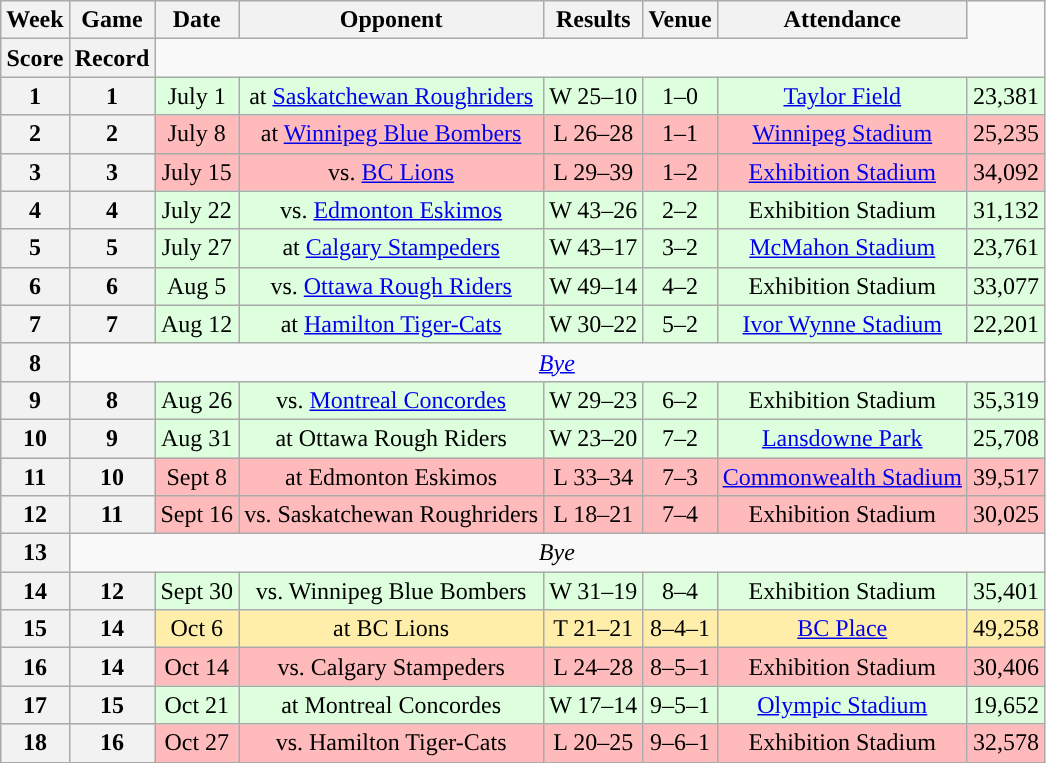<table class="wikitable" style="text-align:center">
<tr>
<th>Week</th>
<th>Game</th>
<th>Date</th>
<th>Opponent</th>
<th>Results</th>
<th>Venue</th>
<th>Attendance</th>
</tr>
<tr>
<th>Score</th>
<th>Record</th>
</tr>
<tr style="background:#ddffdd">
<th>1</th>
<th>1</th>
<td>July 1</td>
<td>at <a href='#'>Saskatchewan Roughriders</a></td>
<td>W 25–10</td>
<td>1–0</td>
<td><a href='#'>Taylor Field</a></td>
<td>23,381</td>
</tr>
<tr style="background:#ffbbbb">
<th>2</th>
<th>2</th>
<td>July 8</td>
<td>at <a href='#'>Winnipeg Blue Bombers</a></td>
<td>L 26–28</td>
<td>1–1</td>
<td><a href='#'>Winnipeg Stadium</a></td>
<td>25,235</td>
</tr>
<tr style="background:#ffbbbb">
<th>3</th>
<th>3</th>
<td>July 15</td>
<td>vs. <a href='#'>BC Lions</a></td>
<td>L 29–39</td>
<td>1–2</td>
<td><a href='#'>Exhibition Stadium</a></td>
<td>34,092</td>
</tr>
<tr style="background:#ddffdd">
<th>4</th>
<th>4</th>
<td>July 22</td>
<td>vs. <a href='#'>Edmonton Eskimos</a></td>
<td>W 43–26</td>
<td>2–2</td>
<td>Exhibition Stadium</td>
<td>31,132</td>
</tr>
<tr style="background:#ddffdd">
<th>5</th>
<th>5</th>
<td>July 27</td>
<td>at <a href='#'>Calgary Stampeders</a></td>
<td>W 43–17</td>
<td>3–2</td>
<td><a href='#'>McMahon Stadium</a></td>
<td>23,761</td>
</tr>
<tr style="background:#ddffdd">
<th>6</th>
<th>6</th>
<td>Aug 5</td>
<td>vs. <a href='#'>Ottawa Rough Riders</a></td>
<td>W 49–14</td>
<td>4–2</td>
<td>Exhibition Stadium</td>
<td>33,077</td>
</tr>
<tr style="background:#ddffdd">
<th>7</th>
<th>7</th>
<td>Aug 12</td>
<td>at <a href='#'>Hamilton Tiger-Cats</a></td>
<td>W 30–22</td>
<td>5–2</td>
<td><a href='#'>Ivor Wynne Stadium</a></td>
<td>22,201</td>
</tr>
<tr>
<th>8</th>
<td colspan=7><em><a href='#'>Bye</a></em></td>
</tr>
<tr style="background:#ddffdd">
<th>9</th>
<th>8</th>
<td>Aug 26</td>
<td>vs. <a href='#'>Montreal Concordes</a></td>
<td>W 29–23</td>
<td>6–2</td>
<td>Exhibition Stadium</td>
<td>35,319</td>
</tr>
<tr style="background:#ddffdd">
<th>10</th>
<th>9</th>
<td>Aug 31</td>
<td>at Ottawa Rough Riders</td>
<td>W 23–20</td>
<td>7–2</td>
<td><a href='#'>Lansdowne Park</a></td>
<td>25,708</td>
</tr>
<tr style="background:#ffbbbb">
<th>11</th>
<th>10</th>
<td>Sept 8</td>
<td>at Edmonton Eskimos</td>
<td>L 33–34</td>
<td>7–3</td>
<td><a href='#'>Commonwealth Stadium</a></td>
<td>39,517</td>
</tr>
<tr style="background:#ffbbbb">
<th>12</th>
<th>11</th>
<td>Sept 16</td>
<td>vs. Saskatchewan Roughriders</td>
<td>L 18–21</td>
<td>7–4</td>
<td>Exhibition Stadium</td>
<td>30,025</td>
</tr>
<tr>
<th>13</th>
<td colspan=7><em>Bye</em></td>
</tr>
<tr style="background:#ddffdd">
<th>14</th>
<th>12</th>
<td>Sept 30</td>
<td>vs. Winnipeg Blue Bombers</td>
<td>W 31–19</td>
<td>8–4</td>
<td>Exhibition Stadium</td>
<td>35,401</td>
</tr>
<tr style="background:#ffeeaa">
<th>15</th>
<th>14</th>
<td>Oct 6</td>
<td>at BC Lions</td>
<td>T 21–21</td>
<td>8–4–1</td>
<td><a href='#'>BC Place</a></td>
<td>49,258</td>
</tr>
<tr style="background:#ffbbbb">
<th>16</th>
<th>14</th>
<td>Oct 14</td>
<td>vs. Calgary Stampeders</td>
<td>L 24–28</td>
<td>8–5–1</td>
<td>Exhibition Stadium</td>
<td>30,406</td>
</tr>
<tr style="background:#ddffdd">
<th>17</th>
<th>15</th>
<td>Oct 21</td>
<td>at Montreal Concordes</td>
<td>W 17–14</td>
<td>9–5–1</td>
<td><a href='#'>Olympic Stadium</a></td>
<td>19,652</td>
</tr>
<tr style="background:#ffbbbb">
<th>18</th>
<th>16</th>
<td>Oct 27</td>
<td>vs. Hamilton Tiger-Cats</td>
<td>L 20–25</td>
<td>9–6–1</td>
<td>Exhibition Stadium</td>
<td>32,578</td>
</tr>
</table>
